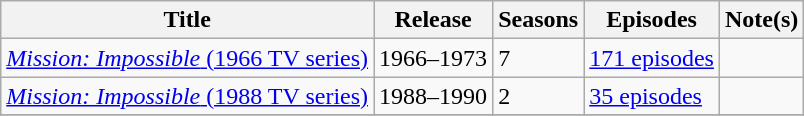<table class="wikitable sortable">
<tr>
<th scope="col">Title</th>
<th scope="col">Release</th>
<th scope="col">Seasons</th>
<th scope="col">Episodes</th>
<th scope="col">Note(s)</th>
</tr>
<tr>
<td scope="row"><a href='#'><em>Mission: Impossible</em> (1966 TV series)</a></td>
<td>1966–1973</td>
<td>7</td>
<td><a href='#'>171 episodes</a></td>
<td></td>
</tr>
<tr>
<td scope="row"><a href='#'><em>Mission: Impossible</em> (1988 TV series)</a></td>
<td>1988–1990</td>
<td>2</td>
<td><a href='#'>35 episodes</a></td>
<td></td>
</tr>
<tr>
</tr>
</table>
